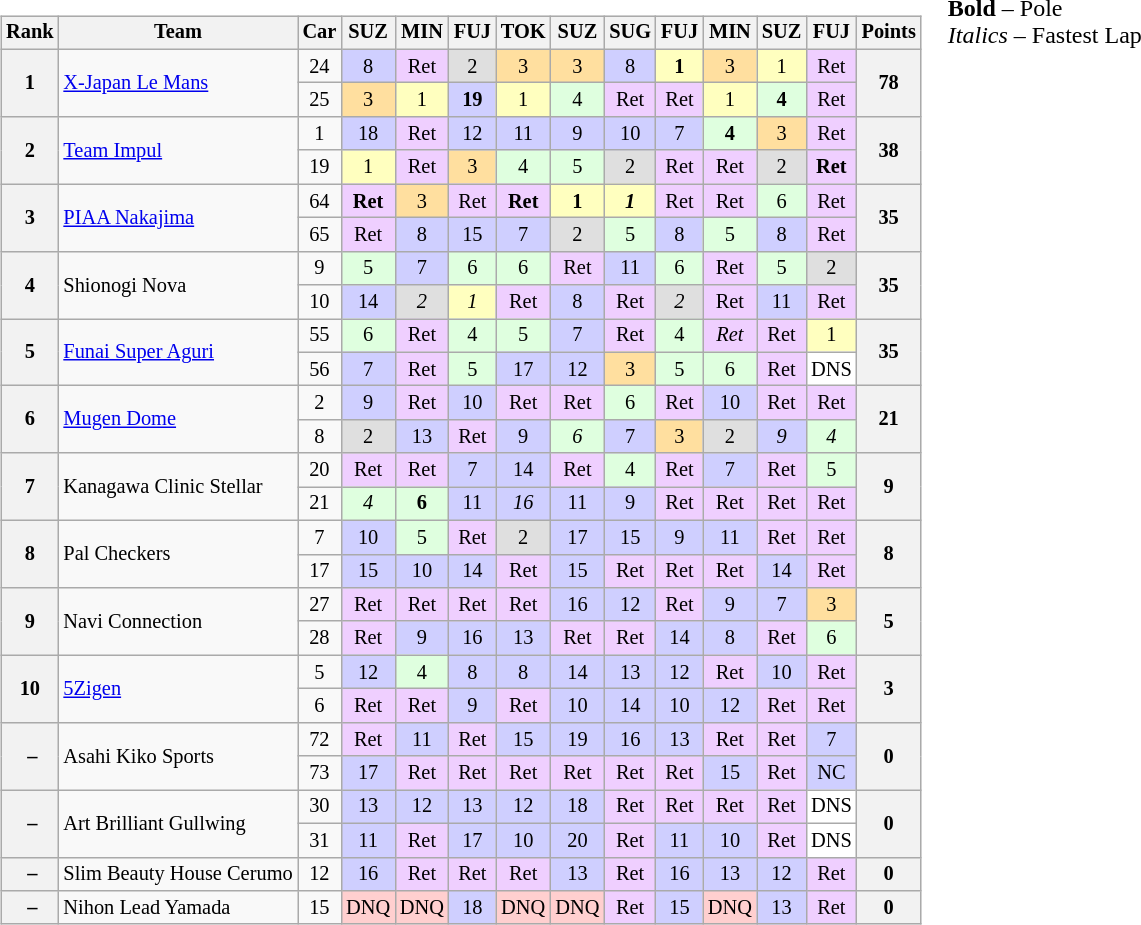<table>
<tr>
<td><br><table class="wikitable" style="font-size:85%; text-align:center">
<tr>
<th>Rank</th>
<th>Team</th>
<th>Car</th>
<th>SUZ</th>
<th>MIN</th>
<th>FUJ</th>
<th>TOK</th>
<th>SUZ</th>
<th>SUG</th>
<th>FUJ</th>
<th>MIN</th>
<th>SUZ</th>
<th>FUJ</th>
<th>Points</th>
</tr>
<tr>
<th rowspan=2>1</th>
<td rowspan=2 align="left"><a href='#'>X-Japan Le Mans</a></td>
<td>24</td>
<td style="background:#cfcfff;">8</td>
<td style="background:#efcfff;">Ret</td>
<td style="background:#dfdfdf;">2</td>
<td style="background:#ffdf9f;">3</td>
<td style="background:#ffdf9f;">3</td>
<td style="background:#cfcfff;">8</td>
<td style="background:#ffffbf;"><strong>1</strong></td>
<td style="background:#ffdf9f;">3</td>
<td style="background:#ffffbf;">1</td>
<td style="background:#efcfff;">Ret</td>
<th rowspan=2>78</th>
</tr>
<tr>
<td>25</td>
<td style="background:#ffdf9f;">3</td>
<td style="background:#ffffbf;">1</td>
<td style="background:#cfcfff;"><strong>19</strong></td>
<td style="background:#ffffbf;">1</td>
<td style="background:#dfffdf;">4</td>
<td style="background:#efcfff;">Ret</td>
<td style="background:#efcfff;">Ret</td>
<td style="background:#ffffbf;">1</td>
<td style="background:#dfffdf;"><strong>4</strong></td>
<td style="background:#efcfff;">Ret</td>
</tr>
<tr>
<th rowspan=2>2</th>
<td rowspan=2 align="left"><a href='#'>Team Impul</a></td>
<td>1</td>
<td style="background:#cfcfff;">18</td>
<td style="background:#efcfff;">Ret</td>
<td style="background:#cfcfff;">12</td>
<td style="background:#cfcfff;">11</td>
<td style="background:#cfcfff;">9</td>
<td style="background:#cfcfff;">10</td>
<td style="background:#cfcfff;">7</td>
<td style="background:#dfffdf;"><strong>4</strong></td>
<td style="background:#ffdf9f;">3</td>
<td style="background:#efcfff;">Ret</td>
<th rowspan=2>38</th>
</tr>
<tr>
<td>19</td>
<td style="background:#ffffbf;">1</td>
<td style="background:#efcfff;">Ret</td>
<td style="background:#ffdf9f;">3</td>
<td style="background:#dfffdf;">4</td>
<td style="background:#dfffdf;">5</td>
<td style="background:#dfdfdf;">2</td>
<td style="background:#efcfff;">Ret</td>
<td style="background:#efcfff;">Ret</td>
<td style="background:#dfdfdf;">2</td>
<td style="background:#efcfff;"><strong>Ret</strong></td>
</tr>
<tr>
<th rowspan=2>3</th>
<td rowspan=2 align="left"><a href='#'>PIAA Nakajima</a></td>
<td>64</td>
<td style="background:#efcfff;"><strong>Ret</strong></td>
<td style="background:#ffdf9f;">3</td>
<td style="background:#efcfff;">Ret</td>
<td style="background:#efcfff;"><strong>Ret</strong></td>
<td style="background:#ffffbf;"><strong>1</strong></td>
<td style="background:#ffffbf;"><strong><em>1</em></strong></td>
<td style="background:#efcfff;">Ret</td>
<td style="background:#efcfff;">Ret</td>
<td style="background:#dfffdf;">6</td>
<td style="background:#efcfff;">Ret</td>
<th rowspan=2>35</th>
</tr>
<tr>
<td>65</td>
<td style="background:#efcfff;">Ret</td>
<td style="background:#cfcfff;">8</td>
<td style="background:#cfcfff;">15</td>
<td style="background:#cfcfff;">7</td>
<td style="background:#dfdfdf;">2</td>
<td style="background:#dfffdf;">5</td>
<td style="background:#cfcfff;">8</td>
<td style="background:#dfffdf;">5</td>
<td style="background:#cfcfff;">8</td>
<td style="background:#efcfff;">Ret</td>
</tr>
<tr>
<th rowspan=2>4</th>
<td rowspan=2 align="left">Shionogi Nova</td>
<td>9</td>
<td style="background:#dfffdf;">5</td>
<td style="background:#cfcfff;">7</td>
<td style="background:#dfffdf;">6</td>
<td style="background:#dfffdf;">6</td>
<td style="background:#efcfff;">Ret</td>
<td style="background:#cfcfff;">11</td>
<td style="background:#dfffdf;">6</td>
<td style="background:#efcfff;">Ret</td>
<td style="background:#dfffdf;">5</td>
<td style="background:#dfdfdf;">2</td>
<th rowspan=2>35</th>
</tr>
<tr>
<td>10</td>
<td style="background:#cfcfff;">14</td>
<td style="background:#dfdfdf;"><em>2</em></td>
<td style="background:#ffffbf;"><em>1</em></td>
<td style="background:#efcfff;">Ret</td>
<td style="background:#cfcfff;">8</td>
<td style="background:#efcfff;">Ret</td>
<td style="background:#dfdfdf;"><em>2</em></td>
<td style="background:#efcfff;">Ret</td>
<td style="background:#cfcfff;">11</td>
<td style="background:#efcfff;">Ret</td>
</tr>
<tr>
<th rowspan=2>5</th>
<td rowspan=2 align="left"><a href='#'>Funai Super Aguri</a></td>
<td>55</td>
<td style="background:#dfffdf;">6</td>
<td style="background:#efcfff;">Ret</td>
<td style="background:#dfffdf;">4</td>
<td style="background:#dfffdf;">5</td>
<td style="background:#cfcfff;">7</td>
<td style="background:#efcfff;">Ret</td>
<td style="background:#dfffdf;">4</td>
<td style="background:#efcfff;"><em>Ret</em></td>
<td style="background:#efcfff;">Ret</td>
<td style="background:#ffffbf;">1</td>
<th rowspan=2>35</th>
</tr>
<tr>
<td>56</td>
<td style="background:#cfcfff;">7</td>
<td style="background:#efcfff;">Ret</td>
<td style="background:#dfffdf;">5</td>
<td style="background:#cfcfff;">17</td>
<td style="background:#cfcfff;">12</td>
<td style="background:#ffdf9f;">3</td>
<td style="background:#dfffdf;">5</td>
<td style="background:#dfffdf;">6</td>
<td style="background:#efcfff;">Ret</td>
<td style="background:#ffffff;">DNS</td>
</tr>
<tr>
<th rowspan=2>6</th>
<td rowspan=2 align="left"><a href='#'>Mugen Dome</a></td>
<td>2</td>
<td style="background:#cfcfff;">9</td>
<td style="background:#efcfff;">Ret</td>
<td style="background:#cfcfff;">10</td>
<td style="background:#efcfff;">Ret</td>
<td style="background:#efcfff;">Ret</td>
<td style="background:#dfffdf;">6</td>
<td style="background:#efcfff;">Ret</td>
<td style="background:#cfcfff;">10</td>
<td style="background:#efcfff;">Ret</td>
<td style="background:#efcfff;">Ret</td>
<th rowspan=2>21</th>
</tr>
<tr>
<td>8</td>
<td style="background:#dfdfdf;">2</td>
<td style="background:#cfcfff;">13</td>
<td style="background:#efcfff;">Ret</td>
<td style="background:#cfcfff;">9</td>
<td style="background:#dfffdf;"><em>6</em></td>
<td style="background:#cfcfff;">7</td>
<td style="background:#ffdf9f;">3</td>
<td style="background:#dfdfdf;">2</td>
<td style="background:#cfcfff;"><em>9</em></td>
<td style="background:#dfffdf;"><em>4</em></td>
</tr>
<tr>
<th rowspan=2>7</th>
<td rowspan=2 align="left">Kanagawa Clinic Stellar</td>
<td>20</td>
<td style="background:#efcfff;">Ret</td>
<td style="background:#efcfff;">Ret</td>
<td style="background:#cfcfff;">7</td>
<td style="background:#cfcfff;">14</td>
<td style="background:#efcfff;">Ret</td>
<td style="background:#dfffdf;">4</td>
<td style="background:#efcfff;">Ret</td>
<td style="background:#cfcfff;">7</td>
<td style="background:#efcfff;">Ret</td>
<td style="background:#dfffdf;">5</td>
<th rowspan=2>9</th>
</tr>
<tr>
<td>21</td>
<td style="background:#dfffdf;"><em>4</em></td>
<td style="background:#dfffdf;"><strong>6</strong></td>
<td style="background:#cfcfff;">11</td>
<td style="background:#cfcfff;"><em>16</em></td>
<td style="background:#cfcfff;">11</td>
<td style="background:#cfcfff;">9</td>
<td style="background:#efcfff;">Ret</td>
<td style="background:#efcfff;">Ret</td>
<td style="background:#efcfff;">Ret</td>
<td style="background:#efcfff;">Ret</td>
</tr>
<tr>
<th rowspan=2>8</th>
<td rowspan=2 align="left">Pal Checkers</td>
<td>7</td>
<td style="background:#cfcfff;">10</td>
<td style="background:#dfffdf;">5</td>
<td style="background:#efcfff;">Ret</td>
<td style="background:#dfdfdf;">2</td>
<td style="background:#cfcfff;">17</td>
<td style="background:#cfcfff;">15</td>
<td style="background:#cfcfff;">9</td>
<td style="background:#cfcfff;">11</td>
<td style="background:#efcfff;">Ret</td>
<td style="background:#efcfff;">Ret</td>
<th rowspan=2>8</th>
</tr>
<tr>
<td>17</td>
<td style="background:#cfcfff;">15</td>
<td style="background:#cfcfff;">10</td>
<td style="background:#cfcfff;">14</td>
<td style="background:#efcfff;">Ret</td>
<td style="background:#cfcfff;">15</td>
<td style="background:#efcfff;">Ret</td>
<td style="background:#efcfff;">Ret</td>
<td style="background:#efcfff;">Ret</td>
<td style="background:#cfcfff;">14</td>
<td style="background:#efcfff;">Ret</td>
</tr>
<tr>
<th rowspan=2>9</th>
<td rowspan=2 align="left">Navi Connection</td>
<td>27</td>
<td style="background:#efcfff;">Ret</td>
<td style="background:#efcfff;">Ret</td>
<td style="background:#efcfff;">Ret</td>
<td style="background:#efcfff;">Ret</td>
<td style="background:#cfcfff;">16</td>
<td style="background:#cfcfff;">12</td>
<td style="background:#efcfff;">Ret</td>
<td style="background:#cfcfff;">9</td>
<td style="background:#cfcfff;">7</td>
<td style="background:#ffdf9f;">3</td>
<th rowspan=2>5</th>
</tr>
<tr>
<td>28</td>
<td style="background:#efcfff;">Ret</td>
<td style="background:#cfcfff;">9</td>
<td style="background:#cfcfff;">16</td>
<td style="background:#cfcfff;">13</td>
<td style="background:#efcfff;">Ret</td>
<td style="background:#efcfff;">Ret</td>
<td style="background:#cfcfff;">14</td>
<td style="background:#cfcfff;">8</td>
<td style="background:#efcfff;">Ret</td>
<td style="background:#dfffdf;">6</td>
</tr>
<tr>
<th rowspan=2>10</th>
<td rowspan=2 align="left"><a href='#'>5Zigen</a></td>
<td>5</td>
<td style="background:#cfcfff;">12</td>
<td style="background:#dfffdf;">4</td>
<td style="background:#cfcfff;">8</td>
<td style="background:#cfcfff;">8</td>
<td style="background:#cfcfff;">14</td>
<td style="background:#cfcfff;">13</td>
<td style="background:#cfcfff;">12</td>
<td style="background:#efcfff;">Ret</td>
<td style="background:#cfcfff;">10</td>
<td style="background:#efcfff;">Ret</td>
<th rowspan=2>3</th>
</tr>
<tr>
<td>6</td>
<td style="background:#efcfff;">Ret</td>
<td style="background:#efcfff;">Ret</td>
<td style="background:#cfcfff;">9</td>
<td style="background:#efcfff;">Ret</td>
<td style="background:#cfcfff;">10</td>
<td style="background:#cfcfff;">14</td>
<td style="background:#cfcfff;">10</td>
<td style="background:#cfcfff;">12</td>
<td style="background:#efcfff;">Ret</td>
<td style="background:#efcfff;">Ret</td>
</tr>
<tr>
<th rowspan=2> –</th>
<td rowspan=2 align="left">Asahi Kiko Sports</td>
<td>72</td>
<td style="background:#efcfff;">Ret</td>
<td style="background:#cfcfff;">11</td>
<td style="background:#efcfff;">Ret</td>
<td style="background:#cfcfff;">15</td>
<td style="background:#cfcfff;">19</td>
<td style="background:#cfcfff;">16</td>
<td style="background:#cfcfff;">13</td>
<td style="background:#efcfff;">Ret</td>
<td style="background:#efcfff;">Ret</td>
<td style="background:#cfcfff;">7</td>
<th rowspan=2>0</th>
</tr>
<tr>
<td>73</td>
<td style="background:#cfcfff;">17</td>
<td style="background:#efcfff;">Ret</td>
<td style="background:#efcfff;">Ret</td>
<td style="background:#efcfff;">Ret</td>
<td style="background:#efcfff;">Ret</td>
<td style="background:#efcfff;">Ret</td>
<td style="background:#efcfff;">Ret</td>
<td style="background:#cfcfff;">15</td>
<td style="background:#efcfff;">Ret</td>
<td style="background:#cfcfff;">NC</td>
</tr>
<tr>
<th rowspan=2> –</th>
<td rowspan=2 align="left">Art Brilliant Gullwing</td>
<td>30</td>
<td style="background:#cfcfff;">13</td>
<td style="background:#cfcfff;">12</td>
<td style="background:#cfcfff;">13</td>
<td style="background:#cfcfff;">12</td>
<td style="background:#cfcfff;">18</td>
<td style="background:#efcfff;">Ret</td>
<td style="background:#efcfff;">Ret</td>
<td style="background:#efcfff;">Ret</td>
<td style="background:#efcfff;">Ret</td>
<td style="background:#ffffff;">DNS</td>
<th rowspan=2>0</th>
</tr>
<tr>
<td>31</td>
<td style="background:#cfcfff;">11</td>
<td style="background:#efcfff;">Ret</td>
<td style="background:#cfcfff;">17</td>
<td style="background:#cfcfff;">10</td>
<td style="background:#cfcfff;">20</td>
<td style="background:#efcfff;">Ret</td>
<td style="background:#cfcfff;">11</td>
<td style="background:#cfcfff;">10</td>
<td style="background:#efcfff;">Ret</td>
<td style="background:#ffffff;">DNS</td>
</tr>
<tr>
<th> –</th>
<td align="left">Slim Beauty House Cerumo</td>
<td>12</td>
<td style="background:#cfcfff;">16</td>
<td style="background:#efcfff;">Ret</td>
<td style="background:#efcfff;">Ret</td>
<td style="background:#efcfff;">Ret</td>
<td style="background:#cfcfff;">13</td>
<td style="background:#efcfff;">Ret</td>
<td style="background:#cfcfff;">16</td>
<td style="background:#cfcfff;">13</td>
<td style="background:#cfcfff;">12</td>
<td style="background:#efcfff;">Ret</td>
<th>0</th>
</tr>
<tr>
<th> –</th>
<td align="left">Nihon Lead Yamada</td>
<td>15</td>
<td style="background:#ffcfcf;">DNQ</td>
<td style="background:#ffcfcf;">DNQ</td>
<td style="background:#cfcfff;">18</td>
<td style="background:#ffcfcf;">DNQ</td>
<td style="background:#ffcfcf;">DNQ</td>
<td style="background:#efcfff;">Ret</td>
<td style="background:#cfcfff;">15</td>
<td style="background:#ffcfcf;">DNQ</td>
<td style="background:#cfcfff;">13</td>
<td style="background:#efcfff;">Ret</td>
<th>0</th>
</tr>
</table>
</td>
<td valign="top"><br>
<span><strong>Bold</strong> – Pole<br>
<em>Italics</em> – Fastest Lap</span></td>
</tr>
</table>
